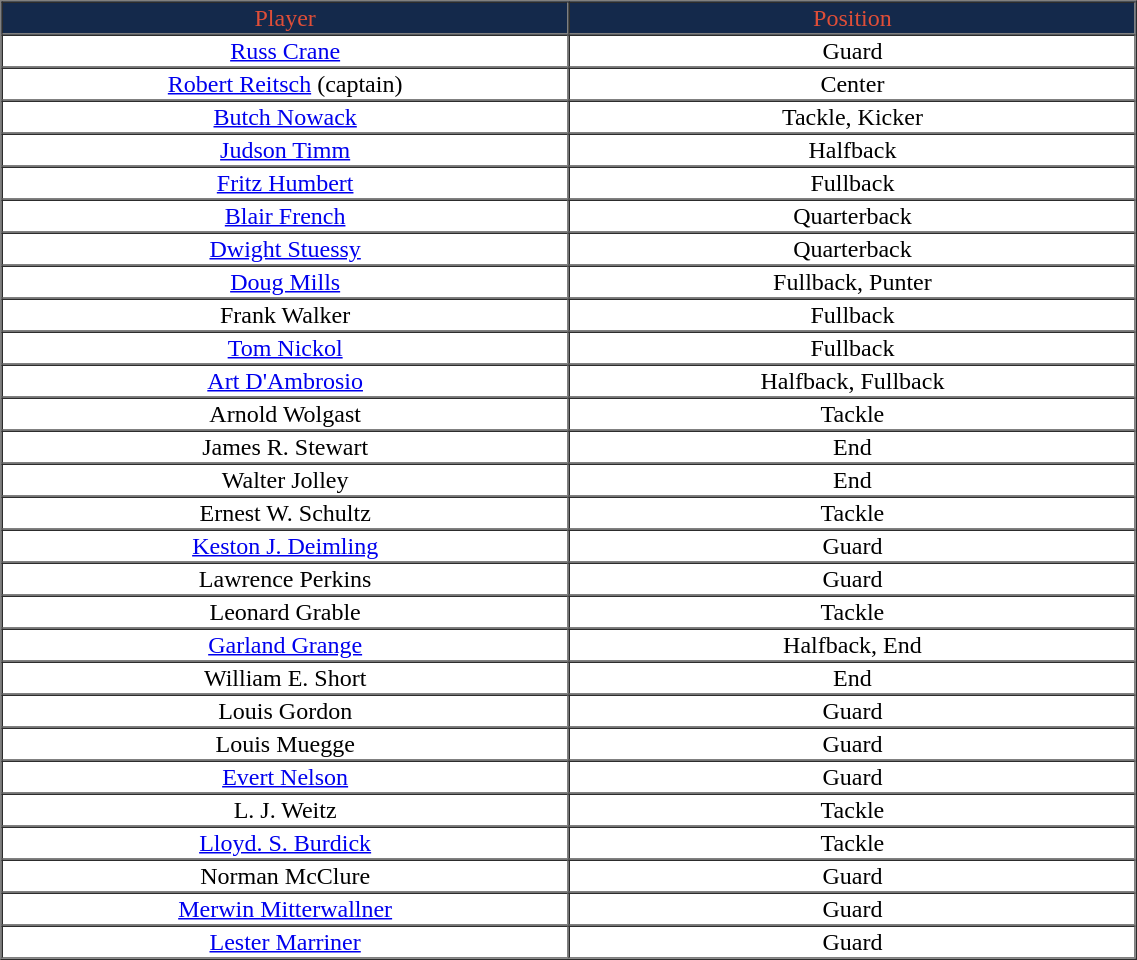<table cellpadding="1" border="1" cellspacing="0" width="60%" style="text-align:center;">
<tr style="background:#14294B; color:#DF4E38;">
<td>Player</td>
<td>Position</td>
</tr>
<tr align="center" bgcolor="">
<td><a href='#'>Russ Crane</a></td>
<td>Guard</td>
</tr>
<tr align="center" bgcolor="">
<td><a href='#'>Robert Reitsch</a> (captain)</td>
<td>Center</td>
</tr>
<tr align="center" bgcolor="">
<td width="250"><a href='#'>Butch Nowack</a></td>
<td width="250">Tackle, Kicker</td>
</tr>
<tr align="center" bgcolor="">
<td><a href='#'>Judson Timm</a></td>
<td>Halfback</td>
</tr>
<tr align="center" bgcolor="">
<td><a href='#'>Fritz Humbert</a></td>
<td>Fullback</td>
</tr>
<tr align="center" bgcolor="">
<td><a href='#'>Blair French</a></td>
<td>Quarterback</td>
</tr>
<tr align="center" bgcolor="">
<td><a href='#'>Dwight Stuessy</a></td>
<td>Quarterback</td>
</tr>
<tr align="center" bgcolor="">
<td><a href='#'>Doug Mills</a></td>
<td>Fullback, Punter</td>
</tr>
<tr align="center" bgcolor="">
<td>Frank Walker</td>
<td>Fullback</td>
</tr>
<tr align="center" bgcolor="">
<td><a href='#'>Tom Nickol</a></td>
<td>Fullback</td>
</tr>
<tr align="center" bgcolor="">
<td><a href='#'>Art D'Ambrosio</a></td>
<td>Halfback, Fullback</td>
</tr>
<tr align="center" bgcolor="">
<td>Arnold Wolgast</td>
<td>Tackle</td>
</tr>
<tr align="center" bgcolor="">
<td>James R. Stewart</td>
<td>End</td>
</tr>
<tr align="center" bgcolor="">
<td>Walter Jolley</td>
<td>End</td>
</tr>
<tr align="center" bgcolor="">
<td>Ernest W. Schultz</td>
<td>Tackle</td>
</tr>
<tr align="center" bgcolor="">
<td><a href='#'>Keston J. Deimling</a></td>
<td>Guard</td>
</tr>
<tr align="center" bgcolor="">
<td>Lawrence Perkins</td>
<td>Guard</td>
</tr>
<tr align="center" bgcolor="">
<td>Leonard Grable</td>
<td>Tackle</td>
</tr>
<tr align="center" bgcolor="">
<td><a href='#'>Garland Grange</a></td>
<td>Halfback, End</td>
</tr>
<tr align="center" bgcolor="">
<td>William E. Short</td>
<td>End</td>
</tr>
<tr align="center" bgcolor="">
<td>Louis Gordon</td>
<td>Guard</td>
</tr>
<tr align="center" bgcolor="">
<td>Louis Muegge</td>
<td>Guard</td>
</tr>
<tr align="center" bgcolor="">
<td><a href='#'>Evert Nelson</a></td>
<td>Guard</td>
</tr>
<tr align="center" bgcolor="">
<td>L. J. Weitz</td>
<td>Tackle</td>
</tr>
<tr align="center" bgcolor="">
<td><a href='#'>Lloyd. S. Burdick</a></td>
<td>Tackle</td>
</tr>
<tr align="center" bgcolor="">
<td>Norman McClure</td>
<td>Guard</td>
</tr>
<tr align="center" bgcolor="">
<td><a href='#'>Merwin Mitterwallner</a></td>
<td>Guard</td>
</tr>
<tr align="center" bgcolor="">
<td><a href='#'>Lester Marriner</a></td>
<td>Guard</td>
</tr>
<tr align="center" bgcolor="">
</tr>
</table>
